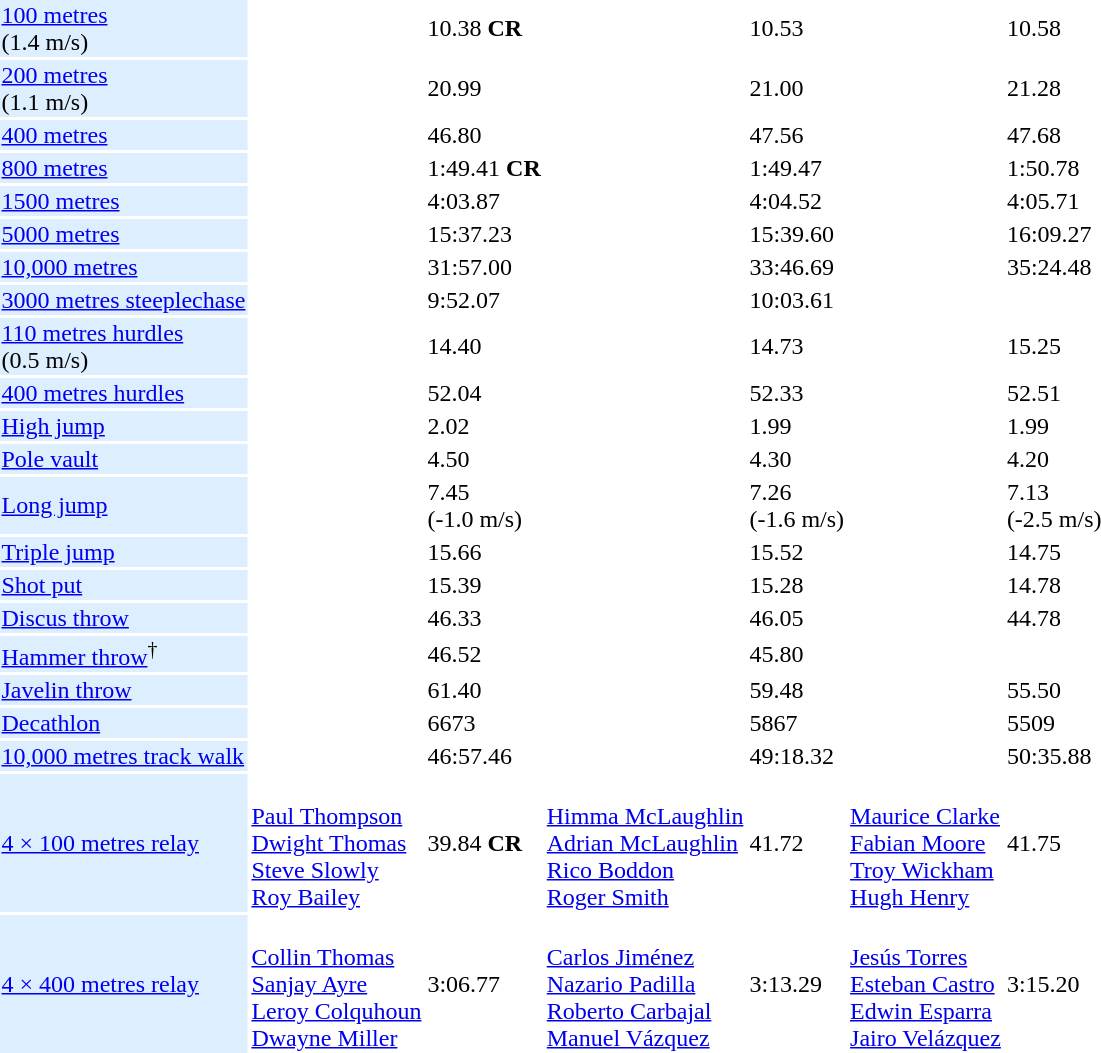<table>
<tr>
<td bgcolor = DDEEFF><a href='#'>100 metres</a> <br> (1.4 m/s)</td>
<td></td>
<td>10.38 <strong>CR</strong></td>
<td></td>
<td>10.53</td>
<td></td>
<td>10.58</td>
</tr>
<tr>
<td bgcolor = DDEEFF><a href='#'>200 metres</a> <br> (1.1 m/s)</td>
<td></td>
<td>20.99</td>
<td></td>
<td>21.00</td>
<td></td>
<td>21.28</td>
</tr>
<tr>
<td bgcolor = DDEEFF><a href='#'>400 metres</a></td>
<td></td>
<td>46.80</td>
<td></td>
<td>47.56</td>
<td></td>
<td>47.68</td>
</tr>
<tr>
<td bgcolor = DDEEFF><a href='#'>800 metres</a></td>
<td></td>
<td>1:49.41 <strong>CR</strong></td>
<td></td>
<td>1:49.47</td>
<td></td>
<td>1:50.78</td>
</tr>
<tr>
<td bgcolor = DDEEFF><a href='#'>1500 metres</a></td>
<td></td>
<td>4:03.87</td>
<td></td>
<td>4:04.52</td>
<td></td>
<td>4:05.71</td>
</tr>
<tr>
<td bgcolor = DDEEFF><a href='#'>5000 metres</a></td>
<td></td>
<td>15:37.23</td>
<td></td>
<td>15:39.60</td>
<td></td>
<td>16:09.27</td>
</tr>
<tr>
<td bgcolor = DDEEFF><a href='#'>10,000 metres</a></td>
<td></td>
<td>31:57.00</td>
<td></td>
<td>33:46.69</td>
<td></td>
<td>35:24.48</td>
</tr>
<tr>
<td bgcolor = DDEEFF><a href='#'>3000 metres steeplechase</a></td>
<td></td>
<td>9:52.07</td>
<td></td>
<td>10:03.61</td>
<td></td>
<td></td>
</tr>
<tr>
<td bgcolor = DDEEFF><a href='#'>110 metres hurdles</a> <br> (0.5 m/s)</td>
<td></td>
<td>14.40</td>
<td></td>
<td>14.73</td>
<td></td>
<td>15.25</td>
</tr>
<tr>
<td bgcolor = DDEEFF><a href='#'>400 metres hurdles</a></td>
<td></td>
<td>52.04</td>
<td></td>
<td>52.33</td>
<td></td>
<td>52.51</td>
</tr>
<tr>
<td bgcolor = DDEEFF><a href='#'>High jump</a></td>
<td></td>
<td>2.02</td>
<td></td>
<td>1.99</td>
<td></td>
<td>1.99</td>
</tr>
<tr>
<td bgcolor = DDEEFF><a href='#'>Pole vault</a></td>
<td></td>
<td>4.50</td>
<td></td>
<td>4.30</td>
<td></td>
<td>4.20</td>
</tr>
<tr>
<td bgcolor = DDEEFF><a href='#'>Long jump</a></td>
<td></td>
<td>7.45 <br> (-1.0 m/s)</td>
<td></td>
<td>7.26 <br> (-1.6 m/s)</td>
<td></td>
<td>7.13 <br> (-2.5 m/s)</td>
</tr>
<tr>
<td bgcolor = DDEEFF><a href='#'>Triple jump</a></td>
<td></td>
<td>15.66</td>
<td></td>
<td>15.52</td>
<td></td>
<td>14.75</td>
</tr>
<tr>
<td bgcolor = DDEEFF><a href='#'>Shot put</a></td>
<td></td>
<td>15.39</td>
<td></td>
<td>15.28</td>
<td></td>
<td>14.78</td>
</tr>
<tr>
<td bgcolor = DDEEFF><a href='#'>Discus throw</a></td>
<td></td>
<td>46.33</td>
<td></td>
<td>46.05</td>
<td></td>
<td>44.78</td>
</tr>
<tr>
<td bgcolor = DDEEFF><a href='#'>Hammer throw</a><sup>†</sup></td>
<td></td>
<td>46.52</td>
<td></td>
<td>45.80</td>
<td></td>
<td></td>
</tr>
<tr>
<td bgcolor = DDEEFF><a href='#'>Javelin throw</a></td>
<td></td>
<td>61.40</td>
<td></td>
<td>59.48</td>
<td></td>
<td>55.50</td>
</tr>
<tr>
<td bgcolor = DDEEFF><a href='#'>Decathlon</a></td>
<td></td>
<td>6673</td>
<td></td>
<td>5867</td>
<td></td>
<td>5509</td>
</tr>
<tr>
<td bgcolor = DDEEFF><a href='#'>10,000 metres track walk</a></td>
<td></td>
<td>46:57.46</td>
<td></td>
<td>49:18.32</td>
<td></td>
<td>50:35.88</td>
</tr>
<tr>
<td bgcolor = DDEEFF><a href='#'>4 × 100 metres relay</a></td>
<td> <br><a href='#'>Paul Thompson</a> <br><a href='#'>Dwight Thomas</a> <br><a href='#'>Steve Slowly</a> <br><a href='#'>Roy Bailey</a></td>
<td>39.84 <strong>CR</strong></td>
<td> <br><a href='#'>Himma McLaughlin</a> <br><a href='#'>Adrian McLaughlin</a> <br><a href='#'>Rico Boddon</a> <br><a href='#'>Roger Smith</a></td>
<td>41.72</td>
<td> <br><a href='#'>Maurice Clarke</a> <br><a href='#'>Fabian Moore</a> <br><a href='#'>Troy Wickham</a> <br><a href='#'>Hugh Henry</a></td>
<td>41.75</td>
</tr>
<tr>
<td bgcolor = DDEEFF><a href='#'>4 × 400 metres relay</a></td>
<td> <br><a href='#'>Collin Thomas</a> <br><a href='#'>Sanjay Ayre</a> <br><a href='#'>Leroy Colquhoun</a> <br><a href='#'>Dwayne Miller</a></td>
<td>3:06.77</td>
<td> <br><a href='#'>Carlos Jiménez</a> <br><a href='#'>Nazario Padilla</a> <br><a href='#'>Roberto Carbajal</a> <br><a href='#'>Manuel Vázquez</a></td>
<td>3:13.29</td>
<td> <br><a href='#'>Jesús Torres</a> <br><a href='#'>Esteban Castro</a> <br><a href='#'>Edwin Esparra</a> <br><a href='#'>Jairo Velázquez</a></td>
<td>3:15.20</td>
</tr>
</table>
